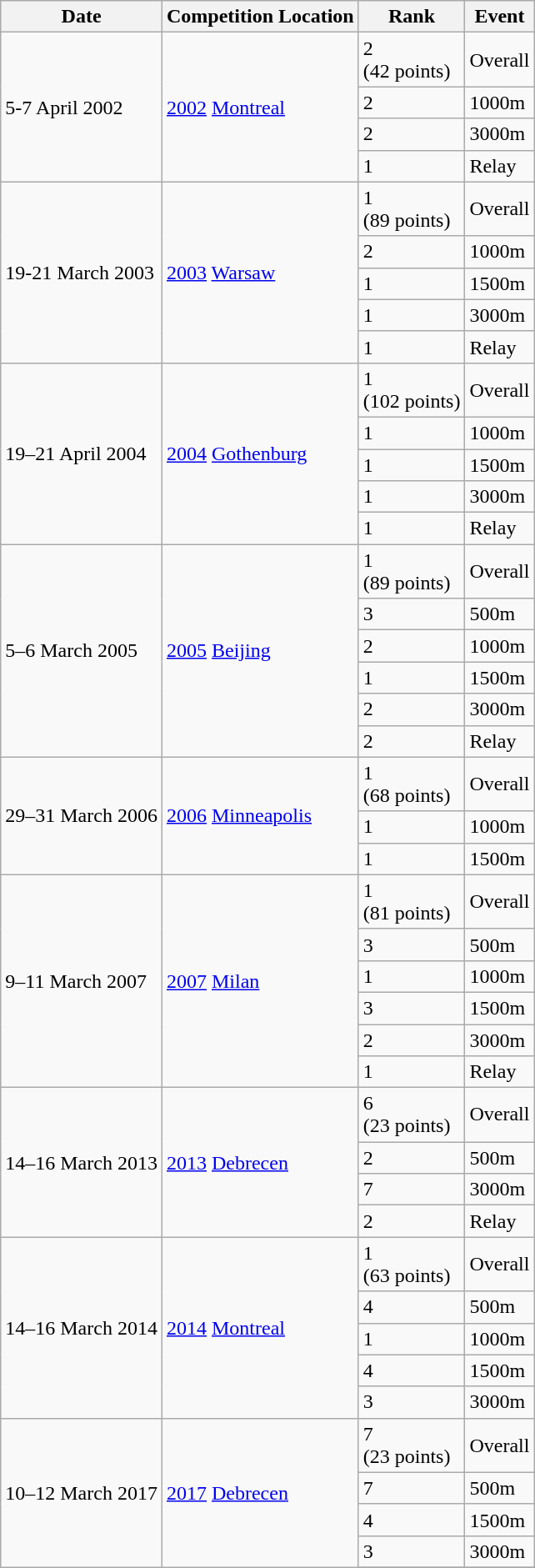<table class="sortable wikitable" style="font-size:100%" style="text-align:center">
<tr>
<th>Date</th>
<th>Competition Location</th>
<th>Rank</th>
<th>Event</th>
</tr>
<tr>
<td rowspan=4>5-7 April 2002</td>
<td rowspan=4><a href='#'>2002</a>  <a href='#'>Montreal</a></td>
<td> 2<br>(42 points)</td>
<td>Overall</td>
</tr>
<tr>
<td> 2</td>
<td>1000m</td>
</tr>
<tr>
<td> 2</td>
<td>3000m</td>
</tr>
<tr>
<td> 1</td>
<td>Relay</td>
</tr>
<tr>
<td rowspan=5>19-21 March 2003</td>
<td rowspan=5><a href='#'>2003</a>  <a href='#'>Warsaw</a></td>
<td> 1<br>(89 points)</td>
<td>Overall</td>
</tr>
<tr>
<td> 2</td>
<td>1000m</td>
</tr>
<tr>
<td> 1</td>
<td>1500m</td>
</tr>
<tr>
<td> 1</td>
<td>3000m</td>
</tr>
<tr>
<td> 1</td>
<td>Relay</td>
</tr>
<tr>
<td rowspan=5>19–21 April 2004</td>
<td rowspan=5><a href='#'>2004</a>  <a href='#'>Gothenburg</a></td>
<td> 1<br>(102 points)</td>
<td>Overall</td>
</tr>
<tr>
<td> 1</td>
<td>1000m</td>
</tr>
<tr>
<td> 1</td>
<td>1500m</td>
</tr>
<tr>
<td> 1</td>
<td>3000m</td>
</tr>
<tr>
<td> 1</td>
<td>Relay</td>
</tr>
<tr>
<td rowspan=6>5–6 March 2005</td>
<td rowspan=6><a href='#'>2005</a>  <a href='#'>Beijing</a></td>
<td> 1<br>(89 points)</td>
<td>Overall</td>
</tr>
<tr>
<td> 3</td>
<td>500m</td>
</tr>
<tr>
<td> 2</td>
<td>1000m</td>
</tr>
<tr>
<td> 1</td>
<td>1500m</td>
</tr>
<tr>
<td> 2</td>
<td>3000m</td>
</tr>
<tr>
<td> 2</td>
<td>Relay</td>
</tr>
<tr>
<td rowspan=3>29–31 March 2006</td>
<td rowspan=3><a href='#'>2006</a>  <a href='#'>Minneapolis</a></td>
<td> 1<br>(68 points)</td>
<td>Overall</td>
</tr>
<tr>
<td> 1</td>
<td>1000m</td>
</tr>
<tr>
<td> 1</td>
<td>1500m</td>
</tr>
<tr>
<td rowspan=6>9–11 March 2007</td>
<td rowspan=6><a href='#'>2007</a>  <a href='#'>Milan</a></td>
<td> 1<br>(81 points)</td>
<td>Overall</td>
</tr>
<tr>
<td> 3</td>
<td>500m</td>
</tr>
<tr>
<td> 1</td>
<td>1000m</td>
</tr>
<tr>
<td> 3</td>
<td>1500m</td>
</tr>
<tr>
<td> 2</td>
<td>3000m</td>
</tr>
<tr>
<td> 1</td>
<td>Relay</td>
</tr>
<tr>
<td rowspan=4>14–16 March 2013</td>
<td rowspan=4><a href='#'>2013</a>  <a href='#'>Debrecen</a></td>
<td>6 <br>(23 points)</td>
<td>Overall</td>
</tr>
<tr>
<td> 2</td>
<td>500m</td>
</tr>
<tr>
<td>7</td>
<td>3000m</td>
</tr>
<tr>
<td> 2</td>
<td>Relay</td>
</tr>
<tr>
<td rowspan=5>14–16 March 2014</td>
<td rowspan=5><a href='#'>2014</a>  <a href='#'>Montreal</a></td>
<td> 1<br>(63 points)</td>
<td>Overall</td>
</tr>
<tr>
<td>4</td>
<td>500m</td>
</tr>
<tr>
<td> 1</td>
<td>1000m</td>
</tr>
<tr>
<td>4</td>
<td>1500m</td>
</tr>
<tr>
<td> 3</td>
<td>3000m</td>
</tr>
<tr>
<td rowspan=5>10–12 March 2017</td>
<td rowspan=5><a href='#'>2017</a>  <a href='#'>Debrecen</a></td>
<td>7<br>(23 points)</td>
<td>Overall</td>
</tr>
<tr>
<td>7</td>
<td>500m</td>
</tr>
<tr>
<td>4</td>
<td>1500m</td>
</tr>
<tr>
<td> 3</td>
<td>3000m</td>
</tr>
<tr>
</tr>
</table>
